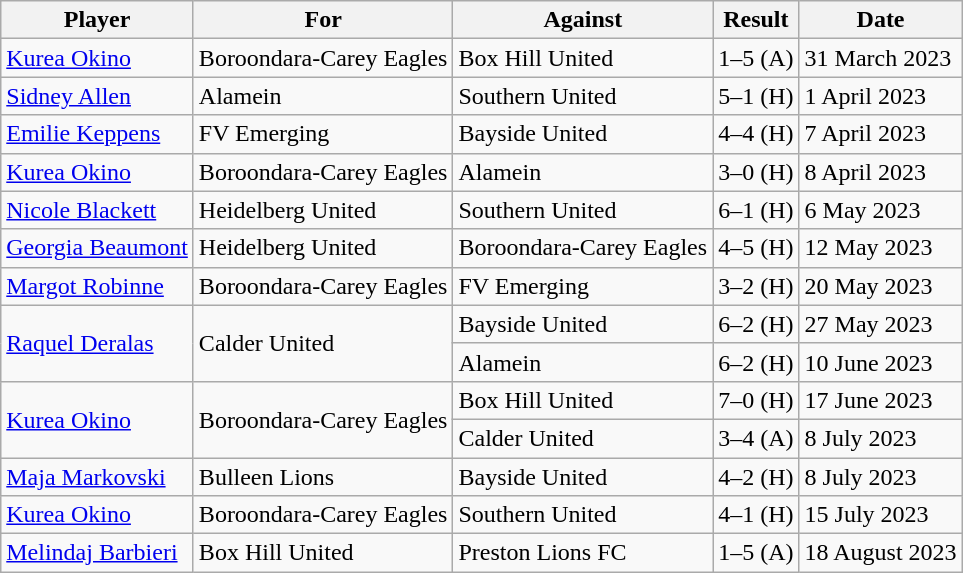<table class="wikitable">
<tr>
<th>Player</th>
<th>For</th>
<th>Against</th>
<th>Result</th>
<th>Date</th>
</tr>
<tr>
<td> <a href='#'>Kurea Okino</a></td>
<td>Boroondara-Carey Eagles</td>
<td>Box Hill United</td>
<td>1–5 (A)</td>
<td>31 March 2023</td>
</tr>
<tr>
<td> <a href='#'>Sidney Allen</a></td>
<td>Alamein</td>
<td>Southern United</td>
<td>5–1 (H)</td>
<td>1 April 2023</td>
</tr>
<tr>
<td> <a href='#'>Emilie Keppens</a></td>
<td>FV Emerging</td>
<td>Bayside United</td>
<td>4–4 (H)</td>
<td>7 April 2023</td>
</tr>
<tr>
<td> <a href='#'>Kurea Okino</a></td>
<td>Boroondara-Carey Eagles</td>
<td>Alamein</td>
<td>3–0 (H)</td>
<td>8 April 2023</td>
</tr>
<tr>
<td> <a href='#'>Nicole Blackett</a></td>
<td>Heidelberg United</td>
<td>Southern United</td>
<td>6–1 (H)</td>
<td>6 May 2023</td>
</tr>
<tr>
<td> <a href='#'>Georgia Beaumont</a></td>
<td>Heidelberg United</td>
<td>Boroondara-Carey Eagles</td>
<td>4–5 (H)</td>
<td>12 May 2023</td>
</tr>
<tr>
<td> <a href='#'>Margot Robinne</a></td>
<td>Boroondara-Carey Eagles</td>
<td>FV Emerging</td>
<td>3–2 (H)</td>
<td>20 May 2023</td>
</tr>
<tr>
<td rowspan="2"> <a href='#'>Raquel Deralas</a></td>
<td rowspan="2">Calder United</td>
<td>Bayside United</td>
<td>6–2 (H)</td>
<td>27 May 2023</td>
</tr>
<tr>
<td>Alamein</td>
<td>6–2 (H)</td>
<td>10 June 2023</td>
</tr>
<tr>
<td rowspan="2"> <a href='#'>Kurea Okino</a></td>
<td rowspan="2">Boroondara-Carey Eagles</td>
<td>Box Hill United</td>
<td>7–0 (H)</td>
<td>17 June 2023</td>
</tr>
<tr>
<td>Calder United</td>
<td>3–4 (A)</td>
<td>8 July 2023</td>
</tr>
<tr>
<td> <a href='#'>Maja Markovski</a></td>
<td>Bulleen Lions</td>
<td>Bayside United</td>
<td>4–2 (H)</td>
<td>8 July 2023</td>
</tr>
<tr>
<td> <a href='#'>Kurea Okino</a></td>
<td>Boroondara-Carey Eagles</td>
<td>Southern United</td>
<td>4–1 (H)</td>
<td>15 July 2023</td>
</tr>
<tr>
<td> <a href='#'>Melindaj Barbieri</a></td>
<td>Box Hill United</td>
<td>Preston Lions FC</td>
<td>1–5 (A)</td>
<td>18 August 2023</td>
</tr>
</table>
